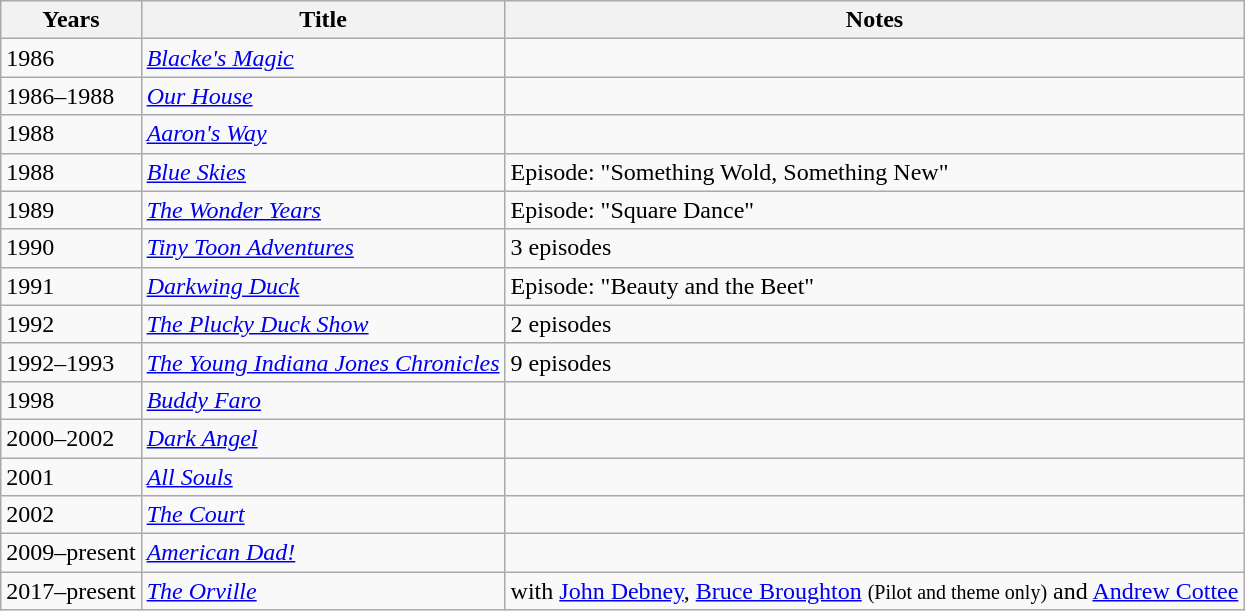<table class="wikitable sortable">
<tr>
<th>Years</th>
<th>Title</th>
<th>Notes</th>
</tr>
<tr>
<td>1986</td>
<td><em><a href='#'>Blacke's Magic</a></em></td>
<td></td>
</tr>
<tr>
<td>1986–1988</td>
<td><em><a href='#'>Our House</a></em></td>
<td></td>
</tr>
<tr>
<td>1988</td>
<td><em><a href='#'>Aaron's Way</a></em></td>
<td></td>
</tr>
<tr>
<td>1988</td>
<td><em><a href='#'>Blue Skies</a></em></td>
<td>Episode: "Something Wold, Something New"</td>
</tr>
<tr>
<td>1989</td>
<td><em><a href='#'>The Wonder Years</a></em></td>
<td>Episode: "Square Dance"</td>
</tr>
<tr>
<td>1990</td>
<td><em><a href='#'>Tiny Toon Adventures</a></em></td>
<td>3 episodes</td>
</tr>
<tr>
<td>1991</td>
<td><em><a href='#'>Darkwing Duck</a></em></td>
<td>Episode: "Beauty and the Beet"</td>
</tr>
<tr>
<td>1992</td>
<td><em><a href='#'>The Plucky Duck Show</a></em></td>
<td>2 episodes</td>
</tr>
<tr>
<td>1992–1993</td>
<td><em><a href='#'>The Young Indiana Jones Chronicles</a></em></td>
<td>9 episodes</td>
</tr>
<tr>
<td>1998</td>
<td><em><a href='#'>Buddy Faro</a></em></td>
<td></td>
</tr>
<tr>
<td>2000–2002</td>
<td><em><a href='#'>Dark Angel</a></em></td>
<td></td>
</tr>
<tr>
<td>2001</td>
<td><em><a href='#'>All Souls</a></em></td>
<td></td>
</tr>
<tr>
<td>2002</td>
<td><em><a href='#'>The Court</a></em></td>
<td></td>
</tr>
<tr>
<td>2009–present</td>
<td><em><a href='#'>American Dad!</a></em></td>
<td></td>
</tr>
<tr>
<td>2017–present</td>
<td><em><a href='#'>The Orville</a></em></td>
<td>with <a href='#'>John Debney</a>, <a href='#'>Bruce Broughton</a> <small>(Pilot and theme only)</small> and <a href='#'>Andrew Cottee</a></td>
</tr>
</table>
